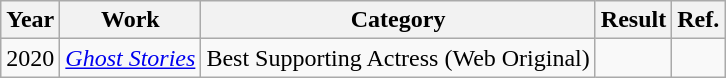<table class="wikitable sortable">
<tr>
<th>Year</th>
<th>Work</th>
<th>Category</th>
<th>Result</th>
<th>Ref.</th>
</tr>
<tr>
<td>2020</td>
<td><em><a href='#'>Ghost Stories</a></em></td>
<td>Best Supporting Actress (Web Original)</td>
<td></td>
<td></td>
</tr>
</table>
